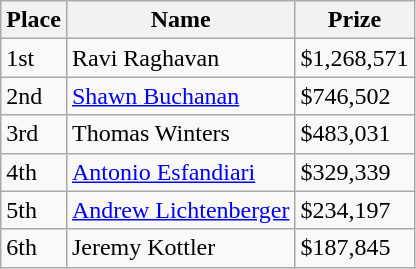<table class="wikitable">
<tr>
<th>Place</th>
<th>Name</th>
<th>Prize</th>
</tr>
<tr>
<td>1st</td>
<td> Ravi Raghavan</td>
<td>$1,268,571</td>
</tr>
<tr>
<td>2nd</td>
<td> <a href='#'>Shawn Buchanan</a></td>
<td>$746,502</td>
</tr>
<tr>
<td>3rd</td>
<td> Thomas Winters</td>
<td>$483,031</td>
</tr>
<tr>
<td>4th</td>
<td> <a href='#'>Antonio Esfandiari</a></td>
<td>$329,339</td>
</tr>
<tr>
<td>5th</td>
<td> <a href='#'>Andrew Lichtenberger</a></td>
<td>$234,197</td>
</tr>
<tr>
<td>6th</td>
<td> Jeremy Kottler</td>
<td>$187,845</td>
</tr>
</table>
